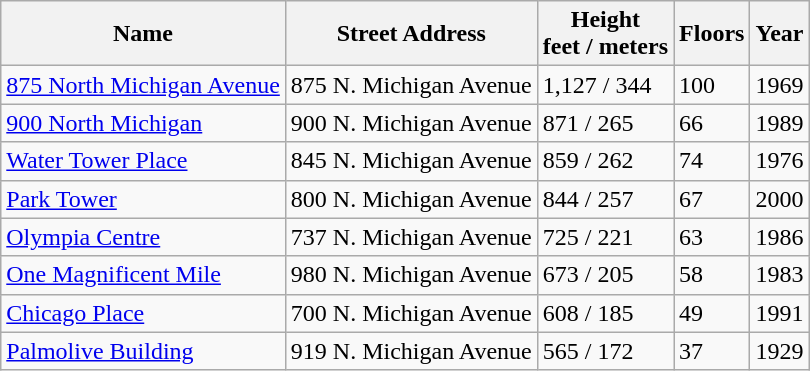<table class="wikitable sortable">
<tr>
<th>Name</th>
<th>Street Address</th>
<th>Height<br>feet / meters</th>
<th>Floors</th>
<th>Year</th>
</tr>
<tr>
<td><a href='#'>875 North Michigan Avenue</a></td>
<td>875 N. Michigan Avenue</td>
<td>1,127 / 344</td>
<td>100</td>
<td>1969</td>
</tr>
<tr>
<td><a href='#'>900 North Michigan</a></td>
<td>900 N. Michigan Avenue</td>
<td>871 / 265</td>
<td>66</td>
<td>1989</td>
</tr>
<tr>
<td><a href='#'>Water Tower Place</a></td>
<td>845 N. Michigan Avenue</td>
<td>859 / 262</td>
<td>74</td>
<td>1976</td>
</tr>
<tr>
<td><a href='#'>Park Tower</a></td>
<td>800 N. Michigan Avenue</td>
<td>844 / 257</td>
<td>67</td>
<td>2000</td>
</tr>
<tr>
<td><a href='#'>Olympia Centre</a></td>
<td>737 N. Michigan Avenue</td>
<td>725 / 221</td>
<td>63</td>
<td>1986</td>
</tr>
<tr>
<td><a href='#'>One Magnificent Mile</a></td>
<td>980 N. Michigan Avenue</td>
<td>673 / 205</td>
<td>58</td>
<td>1983</td>
</tr>
<tr>
<td><a href='#'>Chicago Place</a></td>
<td>700 N. Michigan Avenue</td>
<td>608 / 185</td>
<td>49</td>
<td>1991</td>
</tr>
<tr>
<td><a href='#'>Palmolive Building</a></td>
<td>919 N. Michigan Avenue</td>
<td>565 / 172</td>
<td>37</td>
<td>1929</td>
</tr>
</table>
